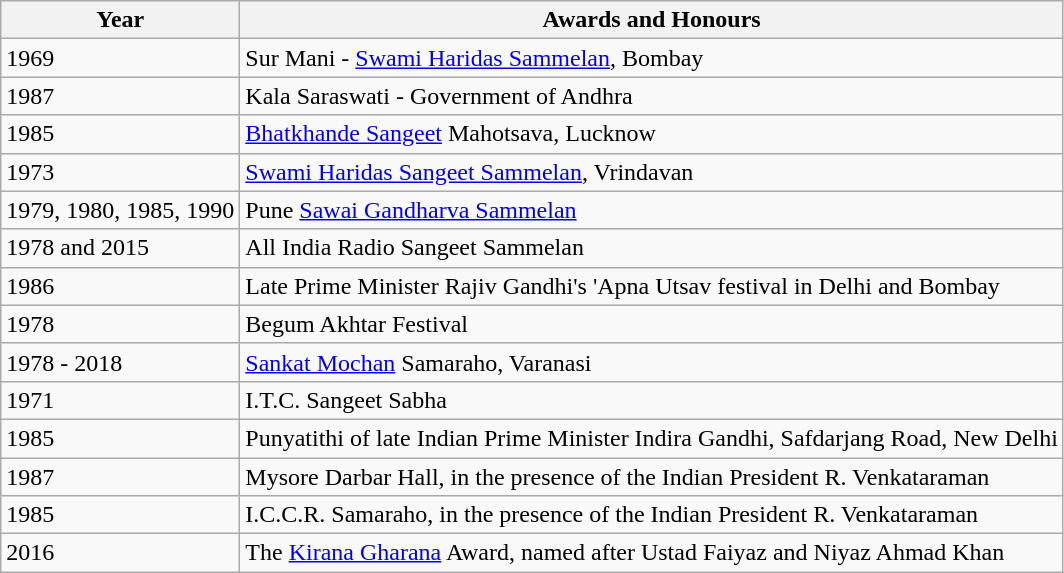<table class="wikitable">
<tr>
<th>Year</th>
<th>Awards and Honours</th>
</tr>
<tr>
<td>1969</td>
<td>Sur Mani - <a href='#'>Swami Haridas Sammelan</a>, Bombay</td>
</tr>
<tr>
<td>1987</td>
<td>Kala Saraswati - Government of Andhra </td>
</tr>
<tr>
<td>1985</td>
<td><a href='#'>Bhatkhande Sangeet</a> Mahotsava, Lucknow</td>
</tr>
<tr>
<td>1973</td>
<td><a href='#'>Swami Haridas Sangeet Sammelan</a>, Vrindavan</td>
</tr>
<tr>
<td>1979, 1980, 1985, 1990</td>
<td>Pune <a href='#'>Sawai Gandharva Sammelan</a></td>
</tr>
<tr>
<td>1978 and 2015</td>
<td>All India Radio Sangeet Sammelan</td>
</tr>
<tr>
<td>1986</td>
<td>Late Prime Minister Rajiv Gandhi's 'Apna Utsav festival in Delhi and Bombay</td>
</tr>
<tr>
<td>1978</td>
<td>Begum Akhtar Festival</td>
</tr>
<tr>
<td>1978 - 2018</td>
<td><a href='#'>Sankat Mochan</a> Samaraho, Varanasi</td>
</tr>
<tr>
<td>1971</td>
<td>I.T.C. Sangeet Sabha</td>
</tr>
<tr>
<td>1985</td>
<td>Punyatithi of late Indian Prime Minister Indira Gandhi, Safdarjang Road, New Delhi</td>
</tr>
<tr>
<td>1987</td>
<td>Mysore Darbar Hall, in the presence of the Indian President R. Venkataraman</td>
</tr>
<tr>
<td>1985</td>
<td>I.C.C.R. Samaraho, in the presence of the Indian President R. Venkataraman</td>
</tr>
<tr>
<td>2016</td>
<td>The <a href='#'>Kirana Gharana</a> Award, named after Ustad Faiyaz and Niyaz Ahmad Khan </td>
</tr>
</table>
